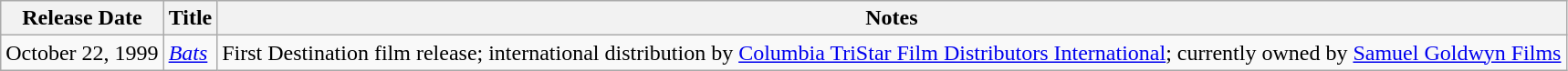<table class="wikitable sortable">
<tr>
<th>Release Date</th>
<th>Title</th>
<th>Notes</th>
</tr>
<tr>
<td style="text-align:right;">October 22, 1999</td>
<td><em><a href='#'>Bats</a></em></td>
<td>First Destination film release; international distribution by <a href='#'>Columbia TriStar Film Distributors International</a>; currently owned by <a href='#'>Samuel Goldwyn Films</a></td>
</tr>
</table>
